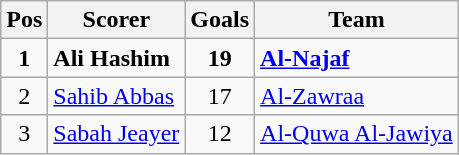<table class="wikitable">
<tr>
<th>Pos</th>
<th>Scorer</th>
<th>Goals</th>
<th>Team</th>
</tr>
<tr>
<td align=center><strong>1</strong></td>
<td><strong>Ali Hashim</strong></td>
<td align=center><strong>19</strong></td>
<td><strong><a href='#'>Al-Najaf</a></strong></td>
</tr>
<tr>
<td align=center>2</td>
<td><a href='#'>Sahib Abbas</a></td>
<td align=center>17</td>
<td><a href='#'>Al-Zawraa</a></td>
</tr>
<tr>
<td align=center>3</td>
<td><a href='#'>Sabah Jeayer</a></td>
<td align=center>12</td>
<td><a href='#'>Al-Quwa Al-Jawiya</a></td>
</tr>
</table>
